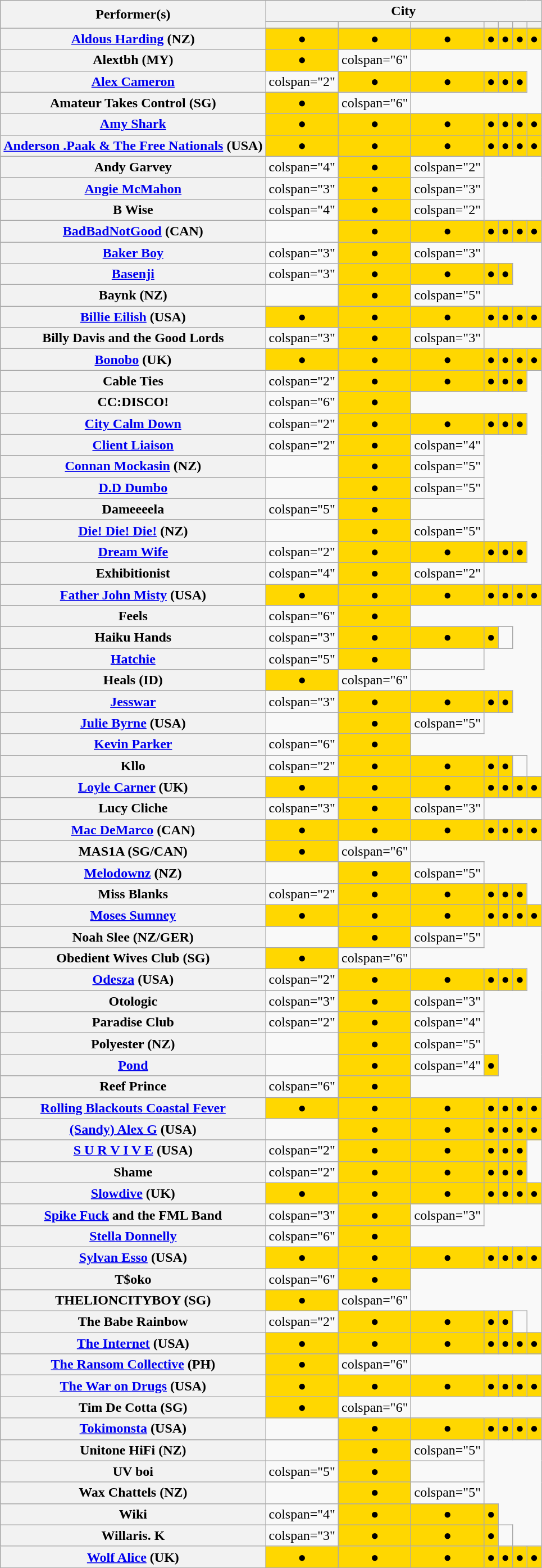<table class="wikitable plainrowheaders" style="text-align:center">
<tr>
<th rowspan="2">Performer(s)</th>
<th colspan="7">City</th>
</tr>
<tr>
<th></th>
<th></th>
<th></th>
<th></th>
<th></th>
<th></th>
<th></th>
</tr>
<tr>
<th scope="row"><a href='#'>Aldous Harding</a> (NZ)</th>
<td bgcolor="Gold">●</td>
<td bgcolor="Gold">●</td>
<td bgcolor="Gold">●</td>
<td bgcolor="Gold">●</td>
<td bgcolor="Gold">●</td>
<td bgcolor="Gold">●</td>
<td bgcolor="Gold">●</td>
</tr>
<tr>
<th scope="row">Alextbh (MY)</th>
<td bgcolor="Gold">●</td>
<td>colspan="6" </td>
</tr>
<tr>
<th scope="row"><a href='#'>Alex Cameron</a></th>
<td>colspan="2" </td>
<td bgcolor="Gold">●</td>
<td bgcolor="Gold">●</td>
<td bgcolor="Gold">●</td>
<td bgcolor="Gold">●</td>
<td bgcolor="Gold">●</td>
</tr>
<tr>
<th scope="row">Amateur Takes Control (SG)</th>
<td bgcolor="Gold">●</td>
<td>colspan="6" </td>
</tr>
<tr>
<th scope="row"><a href='#'>Amy Shark</a></th>
<td bgcolor="Gold">●</td>
<td bgcolor="Gold">●</td>
<td bgcolor="Gold">●</td>
<td bgcolor="Gold">●</td>
<td bgcolor="Gold">●</td>
<td bgcolor="Gold">●</td>
<td bgcolor="Gold">●</td>
</tr>
<tr>
<th scope="row"><a href='#'>Anderson .Paak & The Free Nationals</a> (USA)</th>
<td bgcolor="Gold">●</td>
<td bgcolor="Gold">●</td>
<td bgcolor="Gold">●</td>
<td bgcolor="Gold">●</td>
<td bgcolor="Gold">●</td>
<td bgcolor="Gold">●</td>
<td bgcolor="Gold">●</td>
</tr>
<tr>
<th scope="row">Andy Garvey</th>
<td>colspan="4" </td>
<td bgcolor="Gold">●</td>
<td>colspan="2" </td>
</tr>
<tr>
<th scope="row"><a href='#'>Angie McMahon</a></th>
<td>colspan="3" </td>
<td bgcolor="Gold">●</td>
<td>colspan="3" </td>
</tr>
<tr>
<th scope="row">B Wise</th>
<td>colspan="4" </td>
<td bgcolor="Gold">●</td>
<td>colspan="2" </td>
</tr>
<tr>
<th scope="row"><a href='#'>BadBadNotGood</a> (CAN)</th>
<td></td>
<td bgcolor="Gold">●</td>
<td bgcolor="Gold">●</td>
<td bgcolor="Gold">●</td>
<td bgcolor="Gold">●</td>
<td bgcolor="Gold">●</td>
<td bgcolor="Gold">●</td>
</tr>
<tr>
<th scope="row"><a href='#'>Baker Boy</a></th>
<td>colspan="3" </td>
<td bgcolor="Gold">●</td>
<td>colspan="3" </td>
</tr>
<tr>
<th scope="row"><a href='#'>Basenji</a></th>
<td>colspan="3" </td>
<td bgcolor="Gold">●</td>
<td bgcolor="Gold">●</td>
<td bgcolor="Gold">●</td>
<td bgcolor="Gold">●</td>
</tr>
<tr>
<th scope="row">Baynk (NZ)</th>
<td></td>
<td bgcolor="Gold">●</td>
<td>colspan="5" </td>
</tr>
<tr>
<th scope="row"><a href='#'>Billie Eilish</a> (USA)</th>
<td bgcolor="Gold">●</td>
<td bgcolor="Gold">●</td>
<td bgcolor="Gold">●</td>
<td bgcolor="Gold">●</td>
<td bgcolor="Gold">●</td>
<td bgcolor="Gold">●</td>
<td bgcolor="Gold">●</td>
</tr>
<tr>
<th scope="row">Billy Davis and the Good Lords</th>
<td>colspan="3" </td>
<td bgcolor="Gold">●</td>
<td>colspan="3" </td>
</tr>
<tr>
<th scope="row"><a href='#'>Bonobo</a> (UK)</th>
<td bgcolor="Gold">●</td>
<td bgcolor="Gold">●</td>
<td bgcolor="Gold">●</td>
<td bgcolor="Gold">●</td>
<td bgcolor="Gold">●</td>
<td bgcolor="Gold">●</td>
<td bgcolor="Gold">●</td>
</tr>
<tr>
<th scope="row">Cable Ties</th>
<td>colspan="2" </td>
<td bgcolor="Gold">●</td>
<td bgcolor="Gold">●</td>
<td bgcolor="Gold">●</td>
<td bgcolor="Gold">●</td>
<td bgcolor="Gold">●</td>
</tr>
<tr>
<th scope="row">CC:DISCO!</th>
<td>colspan="6" </td>
<td bgcolor="Gold">●</td>
</tr>
<tr>
<th scope="row"><a href='#'>City Calm Down</a></th>
<td>colspan="2" </td>
<td bgcolor="Gold">●</td>
<td bgcolor="Gold">●</td>
<td bgcolor="Gold">●</td>
<td bgcolor="Gold">●</td>
<td bgcolor="Gold">●</td>
</tr>
<tr>
<th scope="row"><a href='#'>Client Liaison</a></th>
<td>colspan="2" </td>
<td bgcolor="Gold">●</td>
<td>colspan="4" </td>
</tr>
<tr>
<th scope="row"><a href='#'>Connan Mockasin</a> (NZ)</th>
<td></td>
<td bgcolor="Gold">●</td>
<td>colspan="5" </td>
</tr>
<tr>
<th scope="row"><a href='#'>D.D Dumbo</a></th>
<td></td>
<td bgcolor="Gold">●</td>
<td>colspan="5" </td>
</tr>
<tr>
<th scope="row">Dameeeela</th>
<td>colspan="5" </td>
<td bgcolor="Gold">●</td>
<td></td>
</tr>
<tr>
<th scope="row"><a href='#'>Die! Die! Die!</a> (NZ)</th>
<td></td>
<td bgcolor="Gold">●</td>
<td>colspan="5" </td>
</tr>
<tr>
<th scope="row"><a href='#'>Dream Wife</a></th>
<td>colspan="2" </td>
<td bgcolor="Gold">●</td>
<td bgcolor="Gold">●</td>
<td bgcolor="Gold">●</td>
<td bgcolor="Gold">●</td>
<td bgcolor="Gold">●</td>
</tr>
<tr>
<th scope="row">Exhibitionist</th>
<td>colspan="4" </td>
<td bgcolor="Gold">●</td>
<td>colspan="2" </td>
</tr>
<tr>
<th scope="row"><a href='#'>Father John Misty</a> (USA)</th>
<td bgcolor="Gold">●</td>
<td bgcolor="Gold">●</td>
<td bgcolor="Gold">●</td>
<td bgcolor="Gold">●</td>
<td bgcolor="Gold">●</td>
<td bgcolor="Gold">●</td>
<td bgcolor="Gold">●</td>
</tr>
<tr>
<th scope="row">Feels</th>
<td>colspan="6" </td>
<td bgcolor="Gold">●</td>
</tr>
<tr>
<th scope="row">Haiku Hands</th>
<td>colspan="3" </td>
<td bgcolor="Gold">●</td>
<td bgcolor="Gold">●</td>
<td bgcolor="Gold">●</td>
<td></td>
</tr>
<tr>
<th scope="row"><a href='#'>Hatchie</a></th>
<td>colspan="5" </td>
<td bgcolor="Gold">●</td>
<td></td>
</tr>
<tr>
<th scope="row">Heals (ID)</th>
<td bgcolor="Gold">●</td>
<td>colspan="6" </td>
</tr>
<tr>
<th scope="row"><a href='#'>Jesswar</a></th>
<td>colspan="3" </td>
<td bgcolor="Gold">●</td>
<td bgcolor="Gold">●</td>
<td bgcolor="Gold">●</td>
<td bgcolor="Gold">●</td>
</tr>
<tr>
<th scope="row"><a href='#'>Julie Byrne</a> (USA)</th>
<td></td>
<td bgcolor="Gold">●</td>
<td>colspan="5" </td>
</tr>
<tr>
<th scope="row"><a href='#'>Kevin Parker</a> </th>
<td>colspan="6" </td>
<td bgcolor="Gold">●</td>
</tr>
<tr>
<th scope="row">Kllo</th>
<td>colspan="2" </td>
<td bgcolor="Gold">●</td>
<td bgcolor="Gold">●</td>
<td bgcolor="Gold">●</td>
<td bgcolor="Gold">●</td>
<td></td>
</tr>
<tr>
<th scope="row"><a href='#'>Loyle Carner</a> (UK)</th>
<td bgcolor="Gold">●</td>
<td bgcolor="Gold">●</td>
<td bgcolor="Gold">●</td>
<td bgcolor="Gold">●</td>
<td bgcolor="Gold">●</td>
<td bgcolor="Gold">●</td>
<td bgcolor="Gold">●</td>
</tr>
<tr>
<th scope="row">Lucy Cliche</th>
<td>colspan="3" </td>
<td bgcolor="Gold">●</td>
<td>colspan="3" </td>
</tr>
<tr>
<th scope="row"><a href='#'>Mac DeMarco</a> (CAN)</th>
<td bgcolor="Gold">●</td>
<td bgcolor="Gold">●</td>
<td bgcolor="Gold">●</td>
<td bgcolor="Gold">●</td>
<td bgcolor="Gold">●</td>
<td bgcolor="Gold">●</td>
<td bgcolor="Gold">●</td>
</tr>
<tr>
<th scope="row">MAS1A (SG/CAN)</th>
<td bgcolor="Gold">●</td>
<td>colspan="6" </td>
</tr>
<tr>
<th scope="row"><a href='#'>Melodownz</a> (NZ)</th>
<td></td>
<td bgcolor="Gold">●</td>
<td>colspan="5" </td>
</tr>
<tr>
<th scope="row">Miss Blanks</th>
<td>colspan="2" </td>
<td bgcolor="Gold">●</td>
<td bgcolor="Gold">●</td>
<td bgcolor="Gold">●</td>
<td bgcolor="Gold">●</td>
<td bgcolor="Gold">●</td>
</tr>
<tr>
<th scope="row"><a href='#'>Moses Sumney</a></th>
<td bgcolor="Gold">●</td>
<td bgcolor="Gold">●</td>
<td bgcolor="Gold">●</td>
<td bgcolor="Gold">●</td>
<td bgcolor="Gold">●</td>
<td bgcolor="Gold">●</td>
<td bgcolor="Gold">●</td>
</tr>
<tr>
<th scope="row">Noah Slee (NZ/GER)</th>
<td></td>
<td bgcolor="Gold">●</td>
<td>colspan="5" </td>
</tr>
<tr>
<th scope="row">Obedient Wives Club (SG)</th>
<td bgcolor="Gold">●</td>
<td>colspan="6" </td>
</tr>
<tr>
<th scope="row"><a href='#'>Odesza</a> (USA)</th>
<td>colspan="2" </td>
<td bgcolor="Gold">●</td>
<td bgcolor="Gold">●</td>
<td bgcolor="Gold">●</td>
<td bgcolor="Gold">●</td>
<td bgcolor="Gold">●</td>
</tr>
<tr>
<th scope="row">Otologic</th>
<td>colspan="3" </td>
<td bgcolor="Gold">●</td>
<td>colspan="3" </td>
</tr>
<tr>
<th scope="row">Paradise Club</th>
<td>colspan="2" </td>
<td bgcolor="Gold">●</td>
<td>colspan="4" </td>
</tr>
<tr>
<th scope="row">Polyester (NZ)</th>
<td></td>
<td bgcolor="Gold">●</td>
<td>colspan="5" </td>
</tr>
<tr>
<th scope="row"><a href='#'>Pond</a></th>
<td></td>
<td bgcolor="Gold">●</td>
<td>colspan="4" </td>
<td bgcolor="Gold">●</td>
</tr>
<tr>
<th scope="row">Reef Prince</th>
<td>colspan="6" </td>
<td bgcolor="Gold">●</td>
</tr>
<tr>
<th scope="row"><a href='#'>Rolling Blackouts Coastal Fever</a></th>
<td bgcolor="Gold">●</td>
<td bgcolor="Gold">●</td>
<td bgcolor="Gold">●</td>
<td bgcolor="Gold">●</td>
<td bgcolor="Gold">●</td>
<td bgcolor="Gold">●</td>
<td bgcolor="Gold">●</td>
</tr>
<tr>
<th scope="row"><a href='#'>(Sandy) Alex G</a> (USA)</th>
<td></td>
<td bgcolor="Gold">●</td>
<td bgcolor="Gold">●</td>
<td bgcolor="Gold">●</td>
<td bgcolor="Gold">●</td>
<td bgcolor="Gold">●</td>
<td bgcolor="Gold">●</td>
</tr>
<tr>
<th scope="row"><a href='#'>S U R V I V E</a> (USA)</th>
<td>colspan="2" </td>
<td bgcolor="Gold">●</td>
<td bgcolor="Gold">●</td>
<td bgcolor="Gold">●</td>
<td bgcolor="Gold">●</td>
<td bgcolor="Gold">●</td>
</tr>
<tr>
<th scope="row">Shame</th>
<td>colspan="2" </td>
<td bgcolor="Gold">●</td>
<td bgcolor="Gold">●</td>
<td bgcolor="Gold">●</td>
<td bgcolor="Gold">●</td>
<td bgcolor="Gold">●</td>
</tr>
<tr>
<th scope="row"><a href='#'>Slowdive</a> (UK)</th>
<td bgcolor="Gold">●</td>
<td bgcolor="Gold">●</td>
<td bgcolor="Gold">●</td>
<td bgcolor="Gold">●</td>
<td bgcolor="Gold">●</td>
<td bgcolor="Gold">●</td>
<td bgcolor="Gold">●</td>
</tr>
<tr>
<th scope="row"><a href='#'>Spike Fuck</a> and the FML Band</th>
<td>colspan="3" </td>
<td bgcolor="Gold">●</td>
<td>colspan="3" </td>
</tr>
<tr>
<th scope="row"><a href='#'>Stella Donnelly</a></th>
<td>colspan="6" </td>
<td bgcolor="Gold">●</td>
</tr>
<tr>
<th scope="row"><a href='#'>Sylvan Esso</a> (USA)</th>
<td bgcolor="Gold">●</td>
<td bgcolor="Gold">●</td>
<td bgcolor="Gold">●</td>
<td bgcolor="Gold">●</td>
<td bgcolor="Gold">●</td>
<td bgcolor="Gold">●</td>
<td bgcolor="Gold">●</td>
</tr>
<tr>
<th scope="row">T$oko</th>
<td>colspan="6" </td>
<td bgcolor="Gold">●</td>
</tr>
<tr>
<th scope="row">THELIONCITYBOY (SG)</th>
<td bgcolor="Gold">●</td>
<td>colspan="6" </td>
</tr>
<tr>
<th scope="row">The Babe Rainbow</th>
<td>colspan="2" </td>
<td bgcolor="Gold">●</td>
<td bgcolor="Gold">●</td>
<td bgcolor="Gold">●</td>
<td bgcolor="Gold">●</td>
<td></td>
</tr>
<tr>
<th scope="row"><a href='#'>The Internet</a> (USA)</th>
<td bgcolor="Gold">●</td>
<td bgcolor="Gold">●</td>
<td bgcolor="Gold">●</td>
<td bgcolor="Gold">●</td>
<td bgcolor="Gold">●</td>
<td bgcolor="Gold">●</td>
<td bgcolor="Gold">●</td>
</tr>
<tr>
<th scope="row"><a href='#'>The Ransom Collective</a> (PH)</th>
<td bgcolor="Gold">●</td>
<td>colspan="6" </td>
</tr>
<tr>
<th scope="row"><a href='#'>The War on Drugs</a> (USA)</th>
<td bgcolor="Gold">●</td>
<td bgcolor="Gold">●</td>
<td bgcolor="Gold">●</td>
<td bgcolor="Gold">●</td>
<td bgcolor="Gold">●</td>
<td bgcolor="Gold">●</td>
<td bgcolor="Gold">●</td>
</tr>
<tr>
<th scope="row">Tim De Cotta (SG)</th>
<td bgcolor="Gold">●</td>
<td>colspan="6" </td>
</tr>
<tr>
<th scope="row"><a href='#'>Tokimonsta</a> (USA)</th>
<td></td>
<td bgcolor="Gold">●</td>
<td bgcolor="Gold">●</td>
<td bgcolor="Gold">●</td>
<td bgcolor="Gold">●</td>
<td bgcolor="Gold">●</td>
<td bgcolor="Gold">●</td>
</tr>
<tr>
<th scope="row">Unitone HiFi (NZ)</th>
<td></td>
<td bgcolor="Gold">●</td>
<td>colspan="5" </td>
</tr>
<tr>
<th scope="row">UV boi</th>
<td>colspan="5" </td>
<td bgcolor="Gold">●</td>
<td></td>
</tr>
<tr>
<th scope="row">Wax Chattels (NZ)</th>
<td></td>
<td bgcolor="Gold">●</td>
<td>colspan="5" </td>
</tr>
<tr>
<th scope="row">Wiki</th>
<td>colspan="4" </td>
<td bgcolor="Gold">●</td>
<td bgcolor="Gold">●</td>
<td bgcolor="Gold">●</td>
</tr>
<tr>
<th scope="row">Willaris. K</th>
<td>colspan="3" </td>
<td bgcolor="Gold">●</td>
<td bgcolor="Gold">●</td>
<td bgcolor="Gold">●</td>
<td></td>
</tr>
<tr>
<th scope="row"><a href='#'>Wolf Alice</a> (UK)</th>
<td bgcolor="Gold">●</td>
<td bgcolor="Gold">●</td>
<td bgcolor="Gold">●</td>
<td bgcolor="Gold">●</td>
<td bgcolor="Gold">●</td>
<td bgcolor="Gold">●</td>
<td bgcolor="Gold">●</td>
</tr>
</table>
